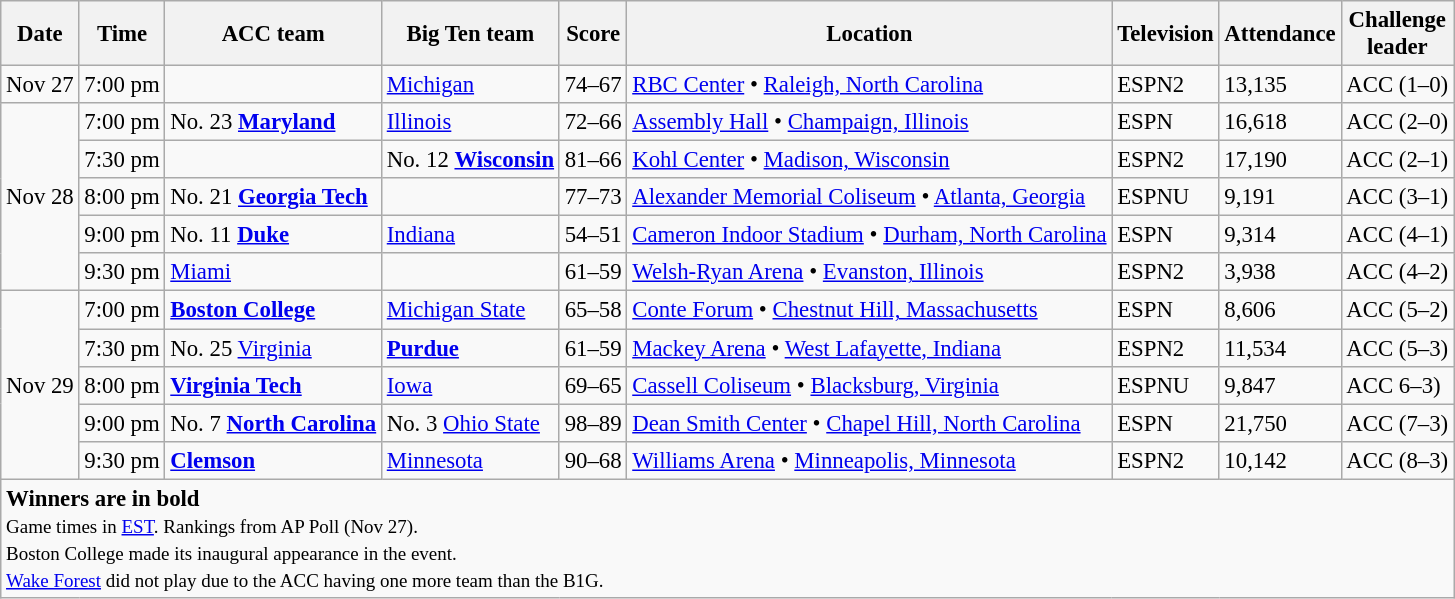<table class="wikitable" style="font-size: 95%">
<tr>
<th>Date</th>
<th>Time</th>
<th>ACC team</th>
<th>Big Ten team</th>
<th>Score</th>
<th>Location</th>
<th>Television</th>
<th>Attendance</th>
<th>Challenge<br>leader</th>
</tr>
<tr>
<td>Nov 27</td>
<td>7:00 pm</td>
<td><strong></strong></td>
<td><a href='#'>Michigan</a></td>
<td>74–67</td>
<td><a href='#'>RBC Center</a> • <a href='#'>Raleigh, North Carolina</a></td>
<td>ESPN2</td>
<td>13,135</td>
<td>ACC (1–0)</td>
</tr>
<tr>
<td rowspan=5>Nov 28</td>
<td>7:00 pm</td>
<td>No. 23 <strong><a href='#'>Maryland</a></strong></td>
<td><a href='#'>Illinois</a></td>
<td>72–66</td>
<td><a href='#'>Assembly Hall</a> • <a href='#'>Champaign, Illinois</a></td>
<td>ESPN</td>
<td>16,618</td>
<td>ACC (2–0)</td>
</tr>
<tr>
<td>7:30 pm</td>
<td></td>
<td>No. 12 <strong><a href='#'>Wisconsin</a></strong></td>
<td>81–66</td>
<td><a href='#'>Kohl Center</a> • <a href='#'>Madison, Wisconsin</a></td>
<td>ESPN2</td>
<td>17,190</td>
<td>ACC (2–1)</td>
</tr>
<tr>
<td>8:00 pm</td>
<td>No. 21 <strong><a href='#'>Georgia Tech</a></strong></td>
<td></td>
<td>77–73</td>
<td><a href='#'>Alexander Memorial Coliseum</a> • <a href='#'>Atlanta, Georgia</a></td>
<td>ESPNU</td>
<td>9,191</td>
<td>ACC (3–1)</td>
</tr>
<tr>
<td>9:00 pm</td>
<td>No. 11 <strong><a href='#'>Duke</a></strong></td>
<td><a href='#'>Indiana</a></td>
<td>54–51</td>
<td><a href='#'>Cameron Indoor Stadium</a> • <a href='#'>Durham, North Carolina</a></td>
<td>ESPN</td>
<td>9,314</td>
<td>ACC (4–1)</td>
</tr>
<tr>
<td>9:30 pm</td>
<td><a href='#'>Miami</a></td>
<td><strong></strong></td>
<td>61–59</td>
<td><a href='#'>Welsh-Ryan Arena</a> • <a href='#'>Evanston, Illinois</a></td>
<td>ESPN2</td>
<td>3,938</td>
<td>ACC (4–2)</td>
</tr>
<tr>
<td rowspan=5>Nov 29</td>
<td>7:00 pm</td>
<td><strong><a href='#'>Boston College</a></strong></td>
<td><a href='#'>Michigan State</a></td>
<td>65–58</td>
<td><a href='#'>Conte Forum</a> • <a href='#'>Chestnut Hill, Massachusetts</a></td>
<td>ESPN</td>
<td>8,606</td>
<td>ACC (5–2)</td>
</tr>
<tr>
<td>7:30 pm</td>
<td>No. 25 <a href='#'>Virginia</a></td>
<td><strong><a href='#'>Purdue</a></strong></td>
<td>61–59</td>
<td><a href='#'>Mackey Arena</a> • <a href='#'>West Lafayette, Indiana</a></td>
<td>ESPN2</td>
<td>11,534</td>
<td>ACC (5–3)</td>
</tr>
<tr>
<td>8:00 pm</td>
<td><strong><a href='#'>Virginia Tech</a></strong></td>
<td><a href='#'>Iowa</a></td>
<td>69–65</td>
<td><a href='#'>Cassell Coliseum</a> • <a href='#'>Blacksburg, Virginia</a></td>
<td>ESPNU</td>
<td>9,847</td>
<td>ACC 6–3)</td>
</tr>
<tr>
<td>9:00 pm</td>
<td>No. 7 <strong><a href='#'>North Carolina</a></strong></td>
<td>No. 3 <a href='#'>Ohio State</a></td>
<td>98–89</td>
<td><a href='#'>Dean Smith Center</a> • <a href='#'>Chapel Hill, North Carolina</a></td>
<td>ESPN</td>
<td>21,750</td>
<td>ACC (7–3)</td>
</tr>
<tr>
<td>9:30 pm</td>
<td><strong><a href='#'>Clemson</a></strong></td>
<td><a href='#'>Minnesota</a></td>
<td>90–68</td>
<td><a href='#'>Williams Arena</a> • <a href='#'>Minneapolis, Minnesota</a></td>
<td>ESPN2</td>
<td>10,142</td>
<td>ACC (8–3)</td>
</tr>
<tr>
<td colspan=9><strong>Winners are in bold</strong><br><small>Game times in <a href='#'>EST</a>. Rankings from AP Poll (Nov 27).<br>Boston College made its inaugural appearance in the event.<br><a href='#'>Wake Forest</a> did not play due to the ACC having one more team than the B1G. </small></td>
</tr>
</table>
